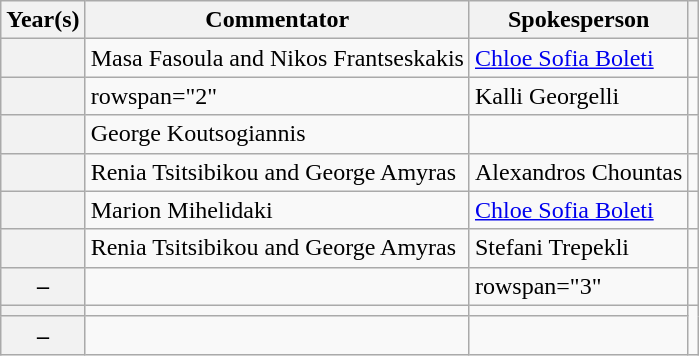<table class="wikitable sortable plainrowheaders">
<tr>
<th>Year(s)</th>
<th>Commentator</th>
<th>Spokesperson</th>
<th class="unsortable"></th>
</tr>
<tr>
<th scope="row"></th>
<td>Masa Fasoula and Nikos Frantseskakis</td>
<td><a href='#'>Chloe Sofia Boleti</a></td>
<td></td>
</tr>
<tr>
<th scope="row"></th>
<td>rowspan="2" </td>
<td>Kalli Georgelli</td>
<td></td>
</tr>
<tr>
<th scope="row"></th>
<td>George Koutsogiannis</td>
<td></td>
</tr>
<tr>
<th scope="row"></th>
<td>Renia Tsitsibikou and George Amyras</td>
<td>Alexandros Chountas</td>
<td></td>
</tr>
<tr>
<th scope="row"></th>
<td>Marion Mihelidaki</td>
<td><a href='#'>Chloe Sofia Boleti</a></td>
<td></td>
</tr>
<tr>
<th scope="row"></th>
<td>Renia Tsitsibikou and George Amyras</td>
<td>Stefani Trepekli</td>
<td></td>
</tr>
<tr>
<th scope="row">–</th>
<td></td>
<td>rowspan="3" </td>
<td></td>
</tr>
<tr>
<th scope="row"></th>
<td></td>
<td></td>
</tr>
<tr>
<th scope="row">–</th>
<td></td>
<td></td>
</tr>
</table>
